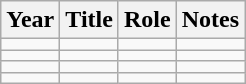<table class="wikitable sortable">
<tr>
<th>Year</th>
<th>Title</th>
<th>Role</th>
<th class="unsortable">Notes</th>
</tr>
<tr>
<td></td>
<td><em></em></td>
<td></td>
<td></td>
</tr>
<tr>
<td></td>
<td><em></em></td>
<td></td>
<td></td>
</tr>
<tr>
<td></td>
<td><em></em></td>
<td></td>
<td></td>
</tr>
<tr>
<td></td>
<td><em></em></td>
<td></td>
<td></td>
</tr>
</table>
